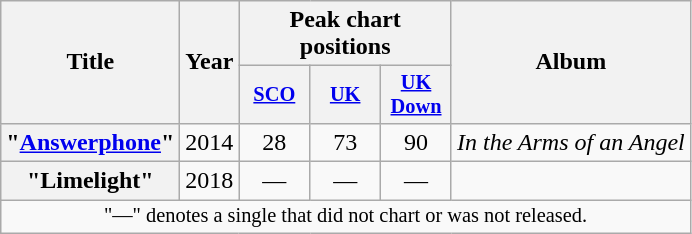<table class="wikitable plainrowheaders" style="text-align:center;">
<tr>
<th scope="col" rowspan="2">Title</th>
<th scope="col" rowspan="2">Year</th>
<th scope="col" colspan="3">Peak chart positions</th>
<th scope="col" rowspan="2">Album</th>
</tr>
<tr>
<th scope="col" style="width:3em;font-size:85%;"><a href='#'>SCO</a><br></th>
<th scope="col" style="width:3em;font-size:85%;"><a href='#'>UK</a><br></th>
<th scope="col" style="width:3em;font-size:85%;"><a href='#'>UK Down</a><br></th>
</tr>
<tr>
<th scope="row">"<a href='#'>Answerphone</a>"</th>
<td>2014</td>
<td>28</td>
<td>73</td>
<td>90</td>
<td><em>In the Arms of an Angel</em></td>
</tr>
<tr>
<th scope="row">"Limelight"</th>
<td>2018</td>
<td>—</td>
<td>—</td>
<td>—</td>
<td></td>
</tr>
<tr>
<td colspan="22" style="text-align:center; font-size:85%;">"—" denotes a single that did not chart or was not released.</td>
</tr>
</table>
